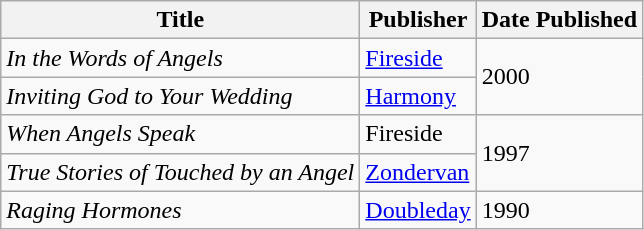<table class="wikitable">
<tr>
<th>Title</th>
<th>Publisher</th>
<th>Date Published</th>
</tr>
<tr>
<td><em>In the Words of Angels</em></td>
<td><a href='#'>Fireside</a></td>
<td rowspan=2>2000</td>
</tr>
<tr>
<td><em>Inviting God to Your Wedding</em></td>
<td><a href='#'>Harmony</a></td>
</tr>
<tr>
<td><em>When Angels Speak</em></td>
<td>Fireside</td>
<td rowspan=2>1997</td>
</tr>
<tr>
<td><em>True Stories of Touched by an Angel</em></td>
<td><a href='#'>Zondervan</a></td>
</tr>
<tr>
<td><em>Raging Hormones</em></td>
<td><a href='#'>Doubleday</a></td>
<td>1990</td>
</tr>
</table>
